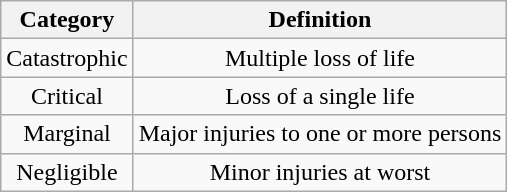<table class="wikitable" style="text-align:center;">
<tr>
<th>Category</th>
<th>Definition</th>
</tr>
<tr>
<td>Catastrophic</td>
<td>Multiple loss of life</td>
</tr>
<tr>
<td>Critical</td>
<td>Loss of a single life</td>
</tr>
<tr>
<td>Marginal</td>
<td>Major injuries to one or more persons</td>
</tr>
<tr>
<td>Negligible</td>
<td>Minor injuries at worst</td>
</tr>
</table>
